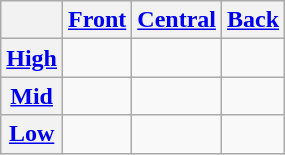<table class="wikitable">
<tr>
<th></th>
<th><a href='#'>Front</a></th>
<th><a href='#'>Central</a></th>
<th><a href='#'>Back</a></th>
</tr>
<tr>
<th><a href='#'>High</a></th>
<td>    </td>
<td></td>
<td>   </td>
</tr>
<tr>
<th><a href='#'>Mid</a></th>
<td>   </td>
<td></td>
<td>   </td>
</tr>
<tr>
<th><a href='#'>Low</a></th>
<td></td>
<td>   </td>
<td></td>
</tr>
</table>
